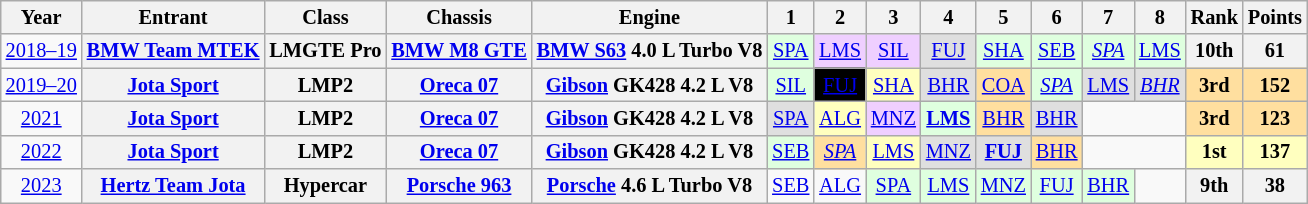<table class="wikitable" style="text-align:center; font-size:85%">
<tr>
<th>Year</th>
<th>Entrant</th>
<th>Class</th>
<th>Chassis</th>
<th>Engine</th>
<th>1</th>
<th>2</th>
<th>3</th>
<th>4</th>
<th>5</th>
<th>6</th>
<th>7</th>
<th>8</th>
<th>Rank</th>
<th>Points</th>
</tr>
<tr>
<td nowrap><a href='#'>2018–19</a></td>
<th nowrap><a href='#'>BMW Team MTEK</a></th>
<th nowrap>LMGTE Pro</th>
<th nowrap><a href='#'>BMW M8 GTE</a></th>
<th nowrap><a href='#'>BMW S63</a> 4.0 L Turbo V8</th>
<td style="background:#DFFFDF;"><a href='#'>SPA</a><br></td>
<td style="background:#EFCFFF;"><a href='#'>LMS</a><br></td>
<td style="background:#EFCFFF;"><a href='#'>SIL</a><br></td>
<td style="background:#DFDFDF;"><a href='#'>FUJ</a><br></td>
<td style="background:#DFFFDF;"><a href='#'>SHA</a><br></td>
<td style="background:#DFFFDF;"><a href='#'>SEB</a><br></td>
<td style="background:#DFFFDF;"><em><a href='#'>SPA</a></em><br></td>
<td style="background:#DFFFDF;"><a href='#'>LMS</a><br></td>
<th>10th</th>
<th>61</th>
</tr>
<tr>
<td nowrap><a href='#'>2019–20</a></td>
<th nowrap><a href='#'>Jota Sport</a></th>
<th nowrap>LMP2</th>
<th nowrap><a href='#'>Oreca 07</a></th>
<th nowrap><a href='#'>Gibson</a> GK428 4.2 L V8</th>
<td style="background:#DFFFDF;"><a href='#'>SIL</a><br></td>
<td style="background:#000000; color:white"><a href='#'><span>FUJ</span></a><br></td>
<td style="background:#FFFFBF;"><a href='#'>SHA</a><br></td>
<td style="background:#DFDFDF;"><a href='#'>BHR</a><br></td>
<td style="background:#FFDF9F;"><a href='#'>COA</a><br></td>
<td style="background:#DFFFDF;"><em><a href='#'>SPA</a></em><br></td>
<td style="background:#DFDFDF;"><a href='#'>LMS</a><br></td>
<td style="background:#DFDFDF;"><em><a href='#'>BHR</a></em><br></td>
<th style="background:#FFDF9F;">3rd</th>
<th style="background:#FFDF9F;">152</th>
</tr>
<tr>
<td nowrap><a href='#'>2021</a></td>
<th nowrap><a href='#'>Jota Sport</a></th>
<th>LMP2</th>
<th nowrap><a href='#'>Oreca 07</a></th>
<th nowrap><a href='#'>Gibson</a> GK428 4.2 L V8</th>
<td style="background:#DFDFDF;"><a href='#'>SPA</a><br></td>
<td style="background:#FFFFBF;"><a href='#'>ALG</a><br></td>
<td style="background:#EFCFFF;"><a href='#'>MNZ</a><br></td>
<td style="background:#DFFFDF;"><strong><a href='#'>LMS</a></strong><br></td>
<td style="background:#FFDF9F;"><a href='#'>BHR</a><br></td>
<td style="background:#DFDFDF;"><a href='#'>BHR</a><br></td>
<td colspan=2></td>
<th style="background:#FFDF9F;">3rd</th>
<th style="background:#FFDF9F;">123</th>
</tr>
<tr>
<td nowrap><a href='#'>2022</a></td>
<th nowrap><a href='#'>Jota Sport</a></th>
<th>LMP2</th>
<th nowrap><a href='#'>Oreca 07</a></th>
<th nowrap><a href='#'>Gibson</a> GK428 4.2 L V8</th>
<td style="background:#DFFFDF;"><a href='#'>SEB</a><br></td>
<td style="background:#FFDF9F;"><em><a href='#'>SPA</a></em><br></td>
<td style="background:#FFFFBF;"><a href='#'>LMS</a><br></td>
<td style="background:#DFDFDF;"><a href='#'>MNZ</a><br></td>
<td style="background:#DFDFDF;"><strong><a href='#'>FUJ</a></strong><br></td>
<td style="background:#FFDF9F;"><a href='#'>BHR</a><br></td>
<td colspan=2></td>
<th style="background:#FFFFBF;">1st</th>
<th style="background:#FFFFBF;">137</th>
</tr>
<tr>
<td><a href='#'>2023</a></td>
<th nowrap><a href='#'>Hertz Team Jota</a></th>
<th>Hypercar</th>
<th nowrap><a href='#'>Porsche 963</a></th>
<th nowrap><a href='#'>Porsche</a> 4.6 L Turbo V8</th>
<td><a href='#'>SEB</a></td>
<td><a href='#'>ALG</a></td>
<td style="background:#DFFFDF;"><a href='#'>SPA</a><br></td>
<td style="background:#DFFFDF;"><a href='#'>LMS</a><br></td>
<td style="background:#DFFFDF;"><a href='#'>MNZ</a><br></td>
<td style="background:#DFFFDF;"><a href='#'>FUJ</a><br></td>
<td style="background:#DFFFDF;"><a href='#'>BHR</a><br></td>
<td></td>
<th>9th</th>
<th>38</th>
</tr>
</table>
